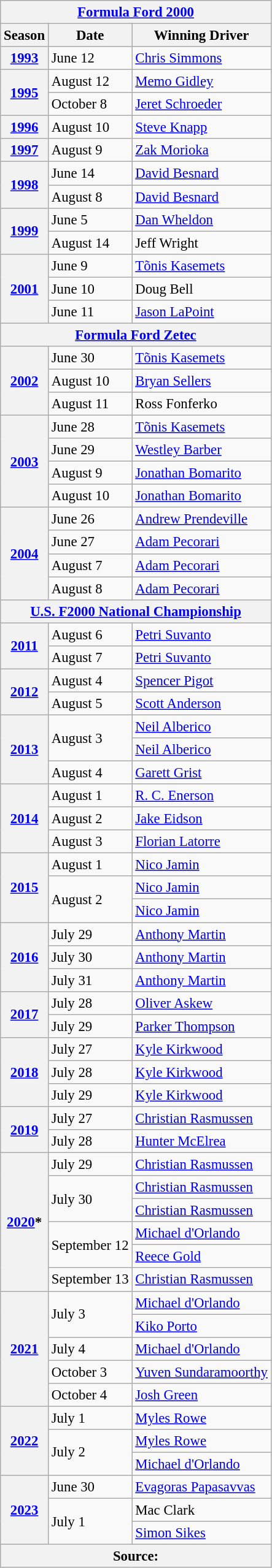<table class="wikitable" style="font-size: 95%;">
<tr>
<th colspan=3><a href='#'>Formula Ford 2000</a></th>
</tr>
<tr>
<th>Season</th>
<th>Date</th>
<th>Winning Driver</th>
</tr>
<tr>
<th><a href='#'>1993</a></th>
<td>June 12</td>
<td> <a href='#'>Chris Simmons</a></td>
</tr>
<tr>
<th rowspan="2"><a href='#'>1995</a></th>
<td>August 12</td>
<td> <a href='#'>Memo Gidley</a></td>
</tr>
<tr>
<td>October 8</td>
<td> <a href='#'>Jeret Schroeder</a></td>
</tr>
<tr>
<th><a href='#'>1996</a></th>
<td>August 10</td>
<td> <a href='#'>Steve Knapp</a></td>
</tr>
<tr>
<th><a href='#'>1997</a></th>
<td>August 9</td>
<td> <a href='#'>Zak Morioka</a></td>
</tr>
<tr>
<th rowspan="2"><a href='#'>1998</a></th>
<td>June 14</td>
<td> <a href='#'>David Besnard</a></td>
</tr>
<tr>
<td>August 8</td>
<td> <a href='#'>David Besnard</a></td>
</tr>
<tr>
<th rowspan="2"><a href='#'>1999</a></th>
<td>June 5</td>
<td> <a href='#'>Dan Wheldon</a></td>
</tr>
<tr>
<td>August 14</td>
<td> Jeff Wright</td>
</tr>
<tr>
<th rowspan="3"><a href='#'>2001</a></th>
<td>June 9</td>
<td> <a href='#'>Tõnis Kasemets</a></td>
</tr>
<tr>
<td>June 10</td>
<td> Doug Bell</td>
</tr>
<tr>
<td>June 11</td>
<td> <a href='#'>Jason LaPoint</a></td>
</tr>
<tr>
<th colspan="3"><a href='#'>Formula Ford Zetec</a></th>
</tr>
<tr>
<th rowspan="3"><a href='#'>2002</a></th>
<td>June 30</td>
<td> <a href='#'>Tõnis Kasemets</a></td>
</tr>
<tr>
<td>August 10</td>
<td> <a href='#'>Bryan Sellers</a></td>
</tr>
<tr>
<td>August 11</td>
<td> Ross Fonferko</td>
</tr>
<tr>
<th rowspan="4"><a href='#'>2003</a></th>
<td>June 28</td>
<td> <a href='#'>Tõnis Kasemets</a></td>
</tr>
<tr>
<td>June 29</td>
<td> <a href='#'>Westley Barber</a></td>
</tr>
<tr>
<td>August 9</td>
<td> <a href='#'>Jonathan Bomarito</a></td>
</tr>
<tr>
<td>August 10</td>
<td> <a href='#'>Jonathan Bomarito</a></td>
</tr>
<tr>
<th rowspan=4><a href='#'>2004</a></th>
<td>June 26</td>
<td> <a href='#'>Andrew Prendeville</a></td>
</tr>
<tr>
<td>June 27</td>
<td> <a href='#'>Adam Pecorari</a></td>
</tr>
<tr>
<td>August 7</td>
<td> <a href='#'>Adam Pecorari</a></td>
</tr>
<tr>
<td>August 8</td>
<td> <a href='#'>Adam Pecorari</a></td>
</tr>
<tr>
<th colspan="3"><a href='#'>U.S. F2000 National Championship</a></th>
</tr>
<tr>
<th rowspan=2><a href='#'>2011</a></th>
<td>August 6</td>
<td> <a href='#'>Petri Suvanto</a></td>
</tr>
<tr>
<td>August 7</td>
<td> <a href='#'>Petri Suvanto</a></td>
</tr>
<tr>
<th rowspan=2><a href='#'>2012</a></th>
<td>August 4</td>
<td> <a href='#'>Spencer Pigot</a></td>
</tr>
<tr>
<td>August 5</td>
<td> <a href='#'>Scott Anderson</a></td>
</tr>
<tr>
<th rowspan=3><a href='#'>2013</a></th>
<td rowspan=2>August 3</td>
<td> <a href='#'>Neil Alberico</a></td>
</tr>
<tr>
<td> <a href='#'>Neil Alberico</a></td>
</tr>
<tr>
<td>August 4</td>
<td> <a href='#'>Garett Grist</a></td>
</tr>
<tr>
<th rowspan=3><a href='#'>2014</a></th>
<td>August 1</td>
<td> <a href='#'>R. C. Enerson</a></td>
</tr>
<tr>
<td>August 2</td>
<td> <a href='#'>Jake Eidson</a></td>
</tr>
<tr>
<td>August 3</td>
<td> <a href='#'>Florian Latorre</a></td>
</tr>
<tr>
<th rowspan=3><a href='#'>2015</a></th>
<td>August 1</td>
<td> <a href='#'>Nico Jamin</a></td>
</tr>
<tr>
<td rowspan=2>August 2</td>
<td> <a href='#'>Nico Jamin</a></td>
</tr>
<tr>
<td> <a href='#'>Nico Jamin</a></td>
</tr>
<tr>
<th rowspan=3><a href='#'>2016</a></th>
<td>July 29</td>
<td> <a href='#'>Anthony Martin</a></td>
</tr>
<tr>
<td>July 30</td>
<td> <a href='#'>Anthony Martin</a></td>
</tr>
<tr>
<td>July 31</td>
<td> <a href='#'>Anthony Martin</a></td>
</tr>
<tr>
<th rowspan=2><a href='#'>2017</a></th>
<td>July 28</td>
<td> <a href='#'>Oliver Askew</a></td>
</tr>
<tr>
<td>July 29</td>
<td> <a href='#'>Parker Thompson</a></td>
</tr>
<tr>
<th rowspan=3><a href='#'>2018</a></th>
<td>July 27</td>
<td> <a href='#'>Kyle Kirkwood</a></td>
</tr>
<tr>
<td>July 28</td>
<td> <a href='#'>Kyle Kirkwood</a></td>
</tr>
<tr>
<td>July 29</td>
<td> <a href='#'>Kyle Kirkwood</a></td>
</tr>
<tr>
<th rowspan=2><a href='#'>2019</a></th>
<td>July 27</td>
<td> <a href='#'>Christian Rasmussen</a></td>
</tr>
<tr>
<td>July 28</td>
<td> <a href='#'>Hunter McElrea</a></td>
</tr>
<tr>
<th rowspan=6><a href='#'>2020</a>*</th>
<td>July 29</td>
<td> <a href='#'>Christian Rasmussen</a></td>
</tr>
<tr>
<td rowspan=2>July 30</td>
<td> <a href='#'>Christian Rasmussen</a></td>
</tr>
<tr>
<td> <a href='#'>Christian Rasmussen</a></td>
</tr>
<tr>
<td rowspan=2>September 12</td>
<td> <a href='#'>Michael d'Orlando</a></td>
</tr>
<tr>
<td> <a href='#'>Reece Gold</a></td>
</tr>
<tr>
<td>September 13</td>
<td> <a href='#'>Christian Rasmussen</a></td>
</tr>
<tr>
<th rowspan="5"><a href='#'>2021</a></th>
<td rowspan="2">July 3</td>
<td> <a href='#'>Michael d'Orlando</a></td>
</tr>
<tr>
<td> <a href='#'>Kiko Porto</a></td>
</tr>
<tr>
<td>July 4</td>
<td> <a href='#'>Michael d'Orlando</a></td>
</tr>
<tr>
<td>October 3</td>
<td> <a href='#'>Yuven Sundaramoorthy</a></td>
</tr>
<tr>
<td>October 4</td>
<td> <a href='#'>Josh Green</a></td>
</tr>
<tr>
<th rowspan="3"><a href='#'>2022</a></th>
<td>July 1</td>
<td> <a href='#'>Myles Rowe</a></td>
</tr>
<tr>
<td rowspan="2">July 2</td>
<td> <a href='#'>Myles Rowe</a></td>
</tr>
<tr>
<td> <a href='#'>Michael d'Orlando</a></td>
</tr>
<tr>
<th rowspan="3"><a href='#'>2023</a></th>
<td>June 30</td>
<td> <a href='#'>Evagoras Papasavvas</a></td>
</tr>
<tr>
<td rowspan="2">July 1</td>
<td> Mac Clark</td>
</tr>
<tr>
<td> <a href='#'>Simon Sikes</a></td>
</tr>
<tr>
<th colspan=3>Source:</th>
</tr>
</table>
